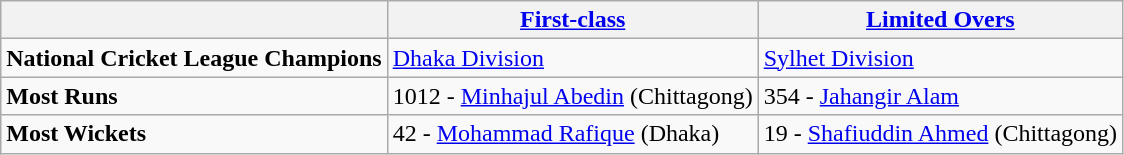<table class="wikitable">
<tr>
<th></th>
<th><a href='#'>First-class</a></th>
<th><a href='#'>Limited Overs</a></th>
</tr>
<tr>
<td><strong>National Cricket League Champions</strong></td>
<td><a href='#'>Dhaka Division</a></td>
<td><a href='#'>Sylhet Division</a></td>
</tr>
<tr>
<td><strong>Most Runs</strong></td>
<td>1012 -  <a href='#'>Minhajul Abedin</a> (Chittagong)</td>
<td>354 -  <a href='#'>Jahangir Alam</a></td>
</tr>
<tr>
<td><strong>Most Wickets</strong></td>
<td>42 -  <a href='#'>Mohammad Rafique</a> (Dhaka)</td>
<td>19 -  <a href='#'>Shafiuddin Ahmed</a> (Chittagong)</td>
</tr>
</table>
